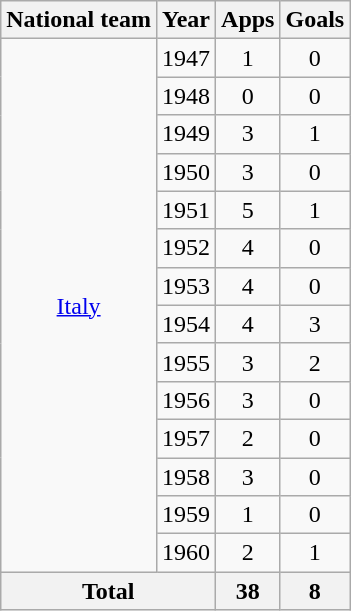<table class="wikitable" style="text-align:center">
<tr>
<th>National team</th>
<th>Year</th>
<th>Apps</th>
<th>Goals</th>
</tr>
<tr>
<td rowspan="14"><a href='#'>Italy</a></td>
<td>1947</td>
<td>1</td>
<td>0</td>
</tr>
<tr>
<td>1948</td>
<td>0</td>
<td>0</td>
</tr>
<tr>
<td>1949</td>
<td>3</td>
<td>1</td>
</tr>
<tr>
<td>1950</td>
<td>3</td>
<td>0</td>
</tr>
<tr>
<td>1951</td>
<td>5</td>
<td>1</td>
</tr>
<tr>
<td>1952</td>
<td>4</td>
<td>0</td>
</tr>
<tr>
<td>1953</td>
<td>4</td>
<td>0</td>
</tr>
<tr>
<td>1954</td>
<td>4</td>
<td>3</td>
</tr>
<tr>
<td>1955</td>
<td>3</td>
<td>2</td>
</tr>
<tr>
<td>1956</td>
<td>3</td>
<td>0</td>
</tr>
<tr>
<td>1957</td>
<td>2</td>
<td>0</td>
</tr>
<tr>
<td>1958</td>
<td>3</td>
<td>0</td>
</tr>
<tr>
<td>1959</td>
<td>1</td>
<td>0</td>
</tr>
<tr>
<td>1960</td>
<td>2</td>
<td>1</td>
</tr>
<tr>
<th colspan="2">Total</th>
<th>38</th>
<th>8</th>
</tr>
</table>
